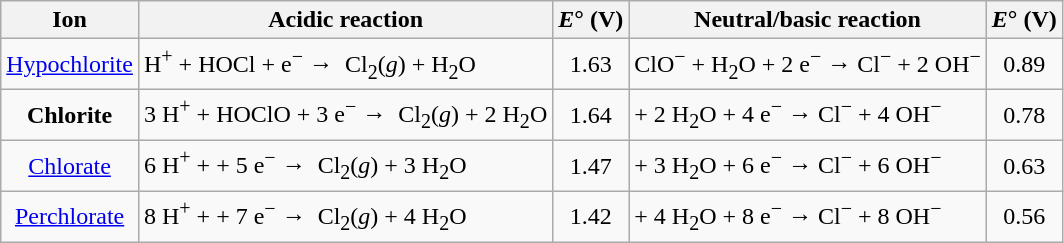<table class="wikitable">
<tr>
<th>Ion</th>
<th>Acidic reaction</th>
<th><em>E</em>° (V)</th>
<th>Neutral/basic reaction</th>
<th><em>E</em>° (V)</th>
</tr>
<tr>
<td align="center"><a href='#'>Hypochlorite</a></td>
<td>H<sup>+</sup> + HOCl + e<sup>−</sup> →  Cl<sub>2</sub>(<em>g</em>) + H<sub>2</sub>O</td>
<td align="center">1.63</td>
<td>ClO<sup>−</sup> + H<sub>2</sub>O + 2 e<sup>−</sup> → Cl<sup>−</sup> + 2 OH<sup>−</sup></td>
<td align="center">0.89</td>
</tr>
<tr>
<td align="center"><strong>Chlorite</strong></td>
<td>3 H<sup>+</sup> + HOClO + 3 e<sup>−</sup> →  Cl<sub>2</sub>(<em>g</em>) + 2 H<sub>2</sub>O</td>
<td align="center">1.64</td>
<td> + 2 H<sub>2</sub>O + 4 e<sup>−</sup> → Cl<sup>−</sup> + 4 OH<sup>−</sup></td>
<td align="center">0.78</td>
</tr>
<tr>
<td align="center"><a href='#'>Chlorate</a></td>
<td>6 H<sup>+</sup> +  + 5 e<sup>−</sup> →  Cl<sub>2</sub>(<em>g</em>) + 3 H<sub>2</sub>O</td>
<td align="center">1.47</td>
<td> + 3 H<sub>2</sub>O + 6 e<sup>−</sup> → Cl<sup>−</sup> + 6 OH<sup>−</sup></td>
<td align="center">0.63</td>
</tr>
<tr>
<td align="center"><a href='#'>Perchlorate</a></td>
<td>8 H<sup>+</sup> +  + 7 e<sup>−</sup> →  Cl<sub>2</sub>(<em>g</em>) + 4 H<sub>2</sub>O</td>
<td align="center">1.42</td>
<td> + 4 H<sub>2</sub>O + 8 e<sup>−</sup> → Cl<sup>−</sup> + 8 OH<sup>−</sup></td>
<td align="center">0.56</td>
</tr>
</table>
